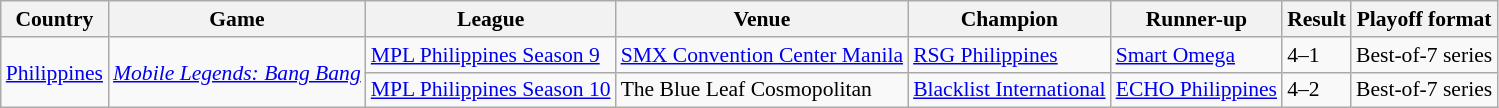<table class="wikitable" style="font-size:90%;">
<tr>
<th>Country</th>
<th>Game</th>
<th>League</th>
<th>Venue</th>
<th>Champion</th>
<th>Runner-up</th>
<th>Result</th>
<th>Playoff format</th>
</tr>
<tr>
<td rowspan="2"><a href='#'>Philippines</a></td>
<td rowspan="2"><em><a href='#'>Mobile Legends: Bang Bang</a></em></td>
<td><a href='#'>MPL Philippines Season 9</a></td>
<td><a href='#'>SMX Convention Center Manila</a></td>
<td><a href='#'>RSG Philippines</a></td>
<td><a href='#'>Smart Omega</a></td>
<td>4–1</td>
<td>Best-of-7 series</td>
</tr>
<tr>
<td><a href='#'>MPL Philippines Season 10</a></td>
<td>The Blue Leaf Cosmopolitan</td>
<td><a href='#'>Blacklist International</a></td>
<td><a href='#'>ECHO Philippines</a></td>
<td>4–2</td>
<td>Best-of-7 series</td>
</tr>
</table>
